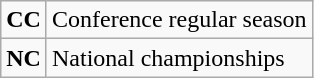<table class="wikitable">
<tr>
<td><strong>CC</strong></td>
<td>Conference regular season</td>
</tr>
<tr>
<td><strong>NC</strong></td>
<td>National championships</td>
</tr>
</table>
